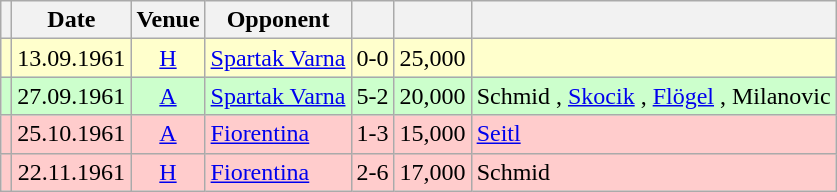<table class="wikitable" Style="text-align: center">
<tr>
<th></th>
<th>Date</th>
<th>Venue</th>
<th>Opponent</th>
<th></th>
<th></th>
<th></th>
</tr>
<tr style="background:#ffc">
<td></td>
<td>13.09.1961</td>
<td><a href='#'>H</a></td>
<td align="left"><a href='#'>Spartak Varna</a> </td>
<td>0-0</td>
<td align="right">25,000</td>
<td align="left"></td>
</tr>
<tr style="background:#cfc">
<td></td>
<td>27.09.1961</td>
<td><a href='#'>A</a></td>
<td align="left"><a href='#'>Spartak Varna</a> </td>
<td>5-2</td>
<td align="right">20,000</td>
<td align="left">Schmid  , <a href='#'>Skocik</a> , <a href='#'>Flögel</a> , Milanovic </td>
</tr>
<tr style="background:#fcc">
<td></td>
<td>25.10.1961</td>
<td><a href='#'>A</a></td>
<td align="left"><a href='#'>Fiorentina</a> </td>
<td>1-3</td>
<td align="right">15,000</td>
<td align="left"><a href='#'>Seitl</a> </td>
</tr>
<tr style="background:#fcc">
<td></td>
<td>22.11.1961</td>
<td><a href='#'>H</a></td>
<td align="left"><a href='#'>Fiorentina</a> </td>
<td>2-6</td>
<td align="right">17,000</td>
<td align="left">Schmid  </td>
</tr>
</table>
